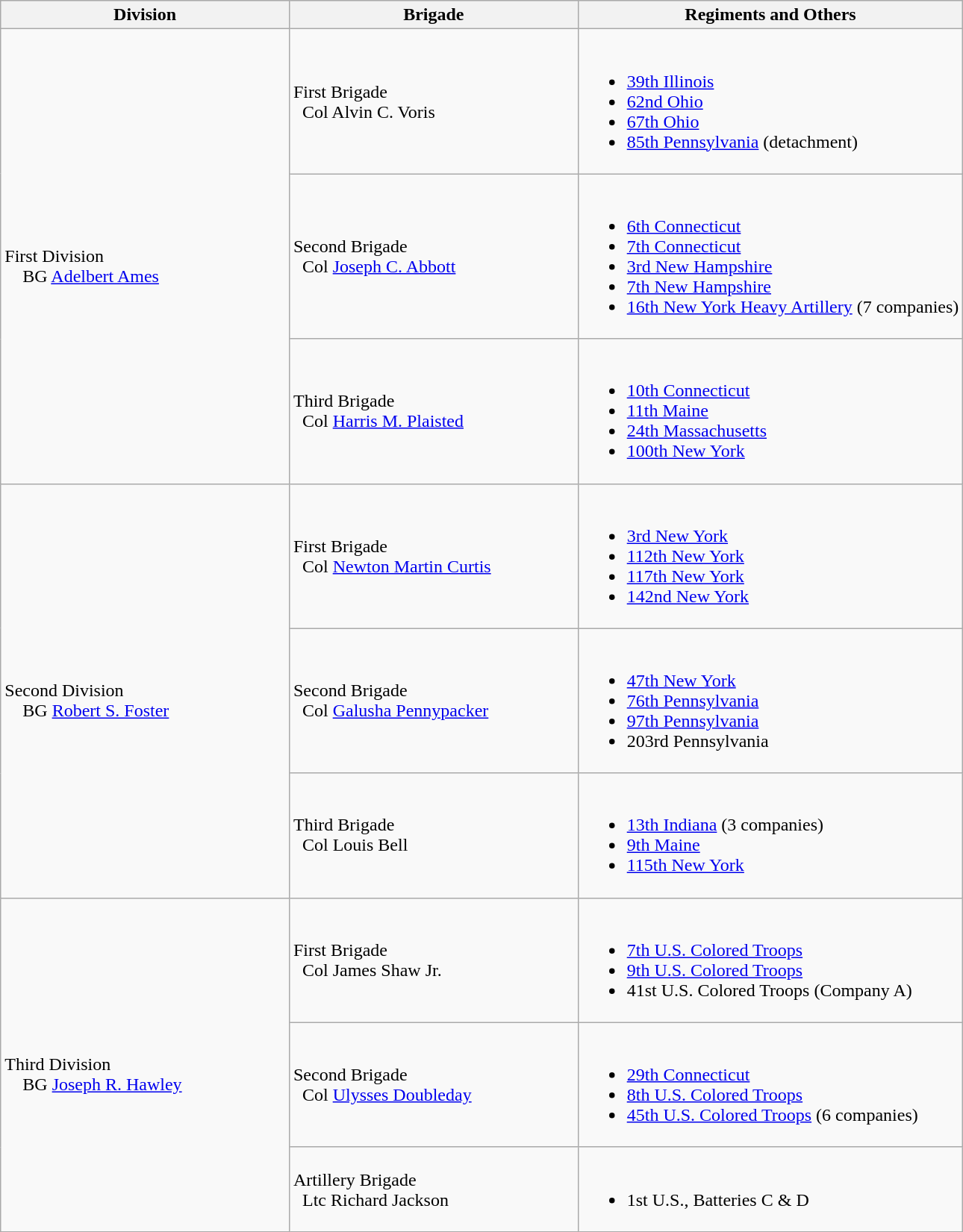<table class="wikitable">
<tr>
<th width=30%>Division</th>
<th width=30%>Brigade</th>
<th>Regiments and Others</th>
</tr>
<tr>
<td rowspan = 3><br>First Division
<br>    BG <a href='#'>Adelbert Ames</a></td>
<td>First Brigade<br>  Col Alvin C. Voris</td>
<td><br><ul><li><a href='#'>39th Illinois</a></li><li><a href='#'>62nd Ohio</a></li><li><a href='#'>67th Ohio</a></li><li><a href='#'>85th Pennsylvania</a> (detachment)</li></ul></td>
</tr>
<tr>
<td>Second Brigade<br>  Col <a href='#'>Joseph C. Abbott</a></td>
<td><br><ul><li><a href='#'>6th Connecticut</a></li><li><a href='#'>7th Connecticut</a></li><li><a href='#'>3rd New Hampshire</a></li><li><a href='#'>7th New Hampshire</a></li><li><a href='#'>16th New York Heavy Artillery</a> (7 companies)</li></ul></td>
</tr>
<tr>
<td>Third Brigade<br>  Col <a href='#'>Harris M. Plaisted</a></td>
<td><br><ul><li><a href='#'>10th Connecticut</a></li><li><a href='#'>11th Maine</a></li><li><a href='#'>24th Massachusetts</a></li><li><a href='#'>100th New York</a></li></ul></td>
</tr>
<tr>
<td rowspan=3><br>Second Division
<br>    BG <a href='#'>Robert S. Foster</a></td>
<td>First Brigade<br>  Col <a href='#'>Newton Martin Curtis</a></td>
<td><br><ul><li><a href='#'>3rd New York</a></li><li><a href='#'>112th New York</a></li><li><a href='#'>117th New York</a></li><li><a href='#'>142nd New York</a></li></ul></td>
</tr>
<tr>
<td>Second Brigade<br>  Col <a href='#'>Galusha Pennypacker</a></td>
<td><br><ul><li><a href='#'>47th New York</a></li><li><a href='#'>76th Pennsylvania</a></li><li><a href='#'>97th Pennsylvania</a></li><li>203rd Pennsylvania</li></ul></td>
</tr>
<tr>
<td>Third Brigade<br>  Col Louis Bell</td>
<td><br><ul><li><a href='#'>13th Indiana</a> (3 companies)</li><li><a href='#'>9th Maine</a></li><li><a href='#'>115th New York</a></li></ul></td>
</tr>
<tr>
<td rowspan=3><br>Third Division
<br>    BG <a href='#'>Joseph R. Hawley</a></td>
<td>First Brigade<br>  Col James Shaw Jr.</td>
<td><br><ul><li><a href='#'>7th U.S. Colored Troops</a></li><li><a href='#'>9th U.S. Colored Troops</a></li><li>41st U.S. Colored Troops (Company A)</li></ul></td>
</tr>
<tr>
<td>Second Brigade<br>  Col <a href='#'>Ulysses Doubleday</a></td>
<td><br><ul><li><a href='#'>29th Connecticut</a></li><li><a href='#'>8th U.S. Colored Troops</a></li><li><a href='#'>45th U.S. Colored Troops</a> (6 companies)</li></ul></td>
</tr>
<tr>
<td>Artillery Brigade<br>  Ltc Richard Jackson</td>
<td><br><ul><li>1st U.S., Batteries C & D</li></ul></td>
</tr>
</table>
